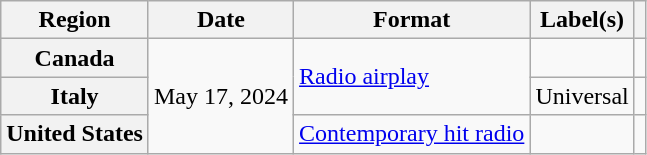<table class="wikitable plainrowheaders">
<tr>
<th scope="col">Region</th>
<th scope="col">Date</th>
<th scope="col">Format</th>
<th scope="col">Label(s)</th>
<th scope="col"></th>
</tr>
<tr>
<th scope="row">Canada</th>
<td rowspan="3">May 17, 2024</td>
<td rowspan="2"><a href='#'>Radio airplay</a></td>
<td></td>
<td style="text-align:center;"></td>
</tr>
<tr>
<th scope="row">Italy</th>
<td>Universal</td>
<td style="text-align:center;"></td>
</tr>
<tr>
<th scope="row">United States</th>
<td><a href='#'>Contemporary hit radio</a></td>
<td></td>
<td style="text-align:center;"></td>
</tr>
</table>
